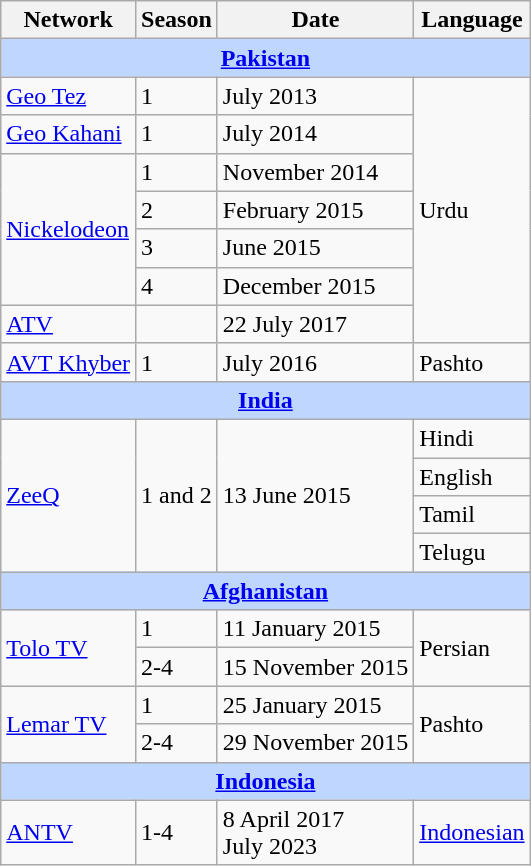<table class="wikitable">
<tr>
<th>Network</th>
<th>Season</th>
<th>Date</th>
<th>Language</th>
</tr>
<tr>
<th style="background:#bfd7ff;" colspan="4"><a href='#'>Pakistan</a></th>
</tr>
<tr>
<td><a href='#'>Geo Tez</a></td>
<td>1</td>
<td>July 2013</td>
<td rowspan="7">Urdu</td>
</tr>
<tr>
<td><a href='#'>Geo Kahani</a></td>
<td>1</td>
<td>July 2014</td>
</tr>
<tr>
<td rowspan="4"><a href='#'>Nickelodeon</a></td>
<td>1</td>
<td>November 2014</td>
</tr>
<tr>
<td>2</td>
<td>February 2015</td>
</tr>
<tr>
<td>3</td>
<td>June 2015</td>
</tr>
<tr>
<td>4</td>
<td>December 2015</td>
</tr>
<tr>
<td><a href='#'>ATV</a></td>
<td></td>
<td>22 July 2017</td>
</tr>
<tr>
<td><a href='#'>AVT Khyber</a></td>
<td>1</td>
<td>July 2016</td>
<td>Pashto</td>
</tr>
<tr>
<th style="background:#bfd7ff;" colspan="4"><a href='#'>India</a></th>
</tr>
<tr>
<td rowspan="4"><a href='#'>ZeeQ</a></td>
<td rowspan="4">1 and 2</td>
<td rowspan="4">13 June 2015</td>
<td>Hindi</td>
</tr>
<tr>
<td>English</td>
</tr>
<tr>
<td>Tamil</td>
</tr>
<tr>
<td>Telugu</td>
</tr>
<tr>
<th style="background:#bfd7ff;" colspan="4"><a href='#'>Afghanistan</a></th>
</tr>
<tr>
<td rowspan="2"><a href='#'>Tolo TV</a></td>
<td>1</td>
<td>11 January 2015</td>
<td rowspan="2">Persian</td>
</tr>
<tr>
<td>2-4</td>
<td>15 November 2015</td>
</tr>
<tr>
<td rowspan="2"><a href='#'>Lemar TV</a></td>
<td>1</td>
<td>25 January 2015</td>
<td rowspan="2">Pashto</td>
</tr>
<tr>
<td>2-4</td>
<td>29 November 2015</td>
</tr>
<tr>
<th style="background:#bfd7ff;" colspan="4"><a href='#'>Indonesia</a></th>
</tr>
<tr>
<td><a href='#'>ANTV</a></td>
<td>1-4</td>
<td>8 April 2017<br>July 2023</td>
<td><a href='#'>Indonesian</a></td>
</tr>
</table>
